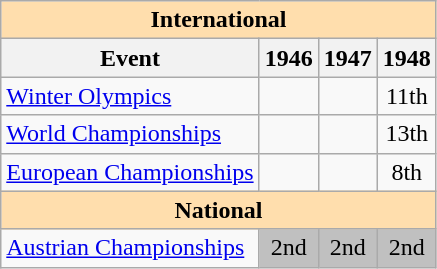<table class="wikitable" style="text-align:center">
<tr>
<th style="background-color: #ffdead; " colspan=4 align=center>International</th>
</tr>
<tr>
<th>Event</th>
<th>1946</th>
<th>1947</th>
<th>1948</th>
</tr>
<tr>
<td align=left><a href='#'>Winter Olympics</a></td>
<td></td>
<td></td>
<td>11th</td>
</tr>
<tr>
<td align=left><a href='#'>World Championships</a></td>
<td></td>
<td></td>
<td>13th</td>
</tr>
<tr>
<td align=left><a href='#'>European Championships</a></td>
<td></td>
<td></td>
<td>8th</td>
</tr>
<tr>
<th style="background-color: #ffdead; " colspan=4 align=center>National</th>
</tr>
<tr>
<td align=left><a href='#'>Austrian Championships</a></td>
<td bgcolor=silver>2nd</td>
<td bgcolor=silver>2nd</td>
<td bgcolor=silver>2nd</td>
</tr>
</table>
